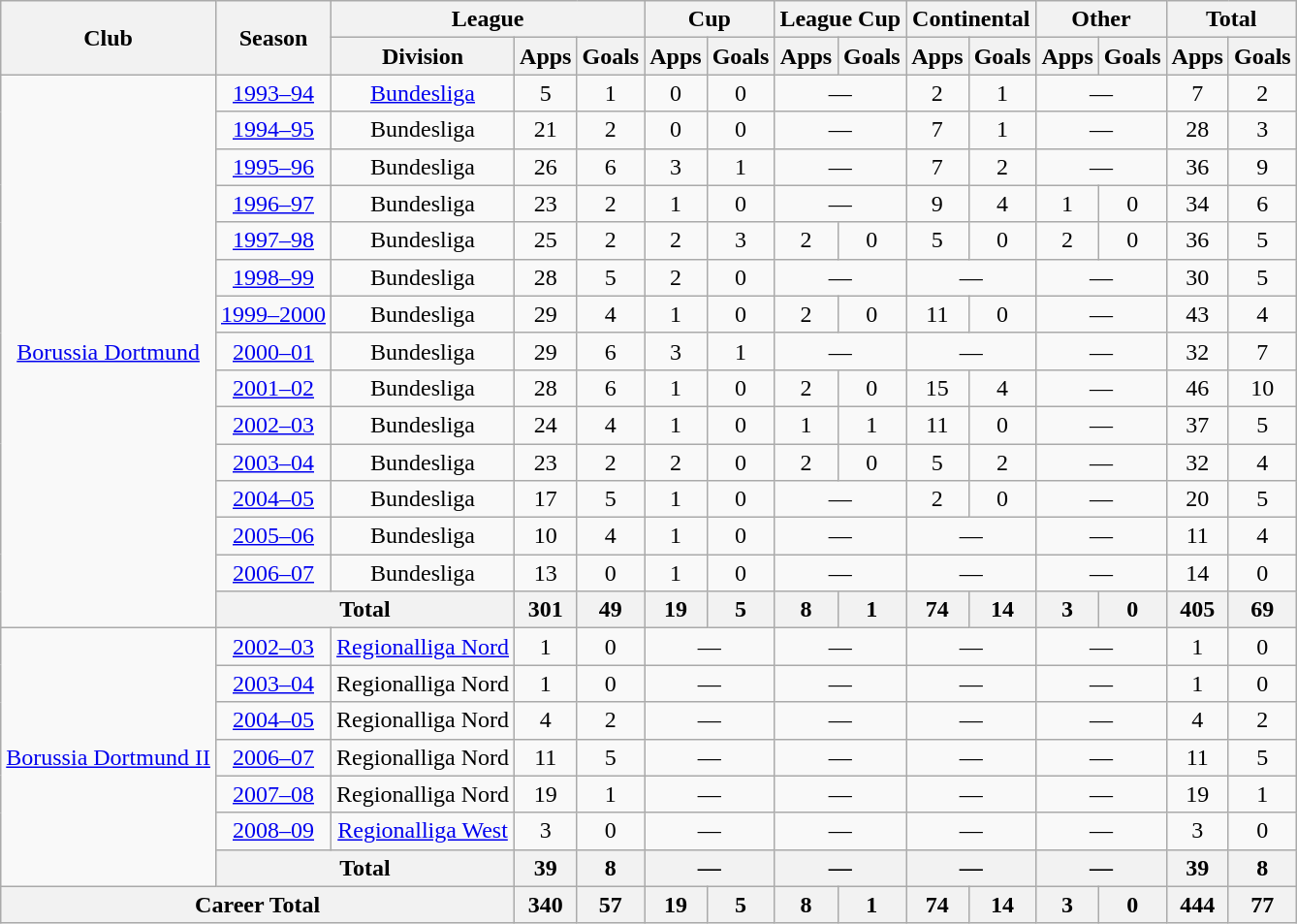<table class="wikitable" style="text-align: center">
<tr>
<th rowspan="2">Club</th>
<th rowspan="2">Season</th>
<th colspan="3">League</th>
<th colspan="2">Cup</th>
<th colspan="2">League Cup</th>
<th colspan="2">Continental</th>
<th colspan="2">Other</th>
<th colspan="2">Total</th>
</tr>
<tr>
<th>Division</th>
<th>Apps</th>
<th>Goals</th>
<th>Apps</th>
<th>Goals</th>
<th>Apps</th>
<th>Goals</th>
<th>Apps</th>
<th>Goals</th>
<th>Apps</th>
<th>Goals</th>
<th>Apps</th>
<th>Goals</th>
</tr>
<tr>
<td rowspan="15"><a href='#'>Borussia Dortmund</a></td>
<td><a href='#'>1993–94</a></td>
<td><a href='#'>Bundesliga</a></td>
<td>5</td>
<td>1</td>
<td>0</td>
<td>0</td>
<td colspan="2">—</td>
<td>2</td>
<td>1</td>
<td colspan="2">—</td>
<td>7</td>
<td>2</td>
</tr>
<tr>
<td><a href='#'>1994–95</a></td>
<td>Bundesliga</td>
<td>21</td>
<td>2</td>
<td>0</td>
<td>0</td>
<td colspan="2">—</td>
<td>7</td>
<td>1</td>
<td colspan="2">—</td>
<td>28</td>
<td>3</td>
</tr>
<tr>
<td><a href='#'>1995–96</a></td>
<td>Bundesliga</td>
<td>26</td>
<td>6</td>
<td>3</td>
<td>1</td>
<td colspan="2">—</td>
<td>7</td>
<td>2</td>
<td colspan="2">—</td>
<td>36</td>
<td>9</td>
</tr>
<tr>
<td><a href='#'>1996–97</a></td>
<td>Bundesliga</td>
<td>23</td>
<td>2</td>
<td>1</td>
<td>0</td>
<td colspan="2">—</td>
<td>9</td>
<td>4</td>
<td>1</td>
<td>0</td>
<td>34</td>
<td>6</td>
</tr>
<tr>
<td><a href='#'>1997–98</a></td>
<td>Bundesliga</td>
<td>25</td>
<td>2</td>
<td>2</td>
<td>3</td>
<td>2</td>
<td>0</td>
<td>5</td>
<td>0</td>
<td>2</td>
<td>0</td>
<td>36</td>
<td>5</td>
</tr>
<tr>
<td><a href='#'>1998–99</a></td>
<td>Bundesliga</td>
<td>28</td>
<td>5</td>
<td>2</td>
<td>0</td>
<td colspan="2">—</td>
<td colspan="2">—</td>
<td colspan="2">—</td>
<td>30</td>
<td>5</td>
</tr>
<tr>
<td><a href='#'>1999–2000</a></td>
<td>Bundesliga</td>
<td>29</td>
<td>4</td>
<td>1</td>
<td>0</td>
<td>2</td>
<td>0</td>
<td>11</td>
<td>0</td>
<td colspan="2">—</td>
<td>43</td>
<td>4</td>
</tr>
<tr>
<td><a href='#'>2000–01</a></td>
<td>Bundesliga</td>
<td>29</td>
<td>6</td>
<td>3</td>
<td>1</td>
<td colspan="2">—</td>
<td colspan="2">—</td>
<td colspan="2">—</td>
<td>32</td>
<td>7</td>
</tr>
<tr>
<td><a href='#'>2001–02</a></td>
<td>Bundesliga</td>
<td>28</td>
<td>6</td>
<td>1</td>
<td>0</td>
<td>2</td>
<td>0</td>
<td>15</td>
<td>4</td>
<td colspan="2">—</td>
<td>46</td>
<td>10</td>
</tr>
<tr>
<td><a href='#'>2002–03</a></td>
<td>Bundesliga</td>
<td>24</td>
<td>4</td>
<td>1</td>
<td>0</td>
<td>1</td>
<td>1</td>
<td>11</td>
<td>0</td>
<td colspan="2">—</td>
<td>37</td>
<td>5</td>
</tr>
<tr>
<td><a href='#'>2003–04</a></td>
<td>Bundesliga</td>
<td>23</td>
<td>2</td>
<td>2</td>
<td>0</td>
<td>2</td>
<td>0</td>
<td>5</td>
<td>2</td>
<td colspan="2">—</td>
<td>32</td>
<td>4</td>
</tr>
<tr>
<td><a href='#'>2004–05</a></td>
<td>Bundesliga</td>
<td>17</td>
<td>5</td>
<td>1</td>
<td>0</td>
<td colspan="2">—</td>
<td>2</td>
<td>0</td>
<td colspan="2">—</td>
<td>20</td>
<td>5</td>
</tr>
<tr>
<td><a href='#'>2005–06</a></td>
<td>Bundesliga</td>
<td>10</td>
<td>4</td>
<td>1</td>
<td>0</td>
<td colspan="2">—</td>
<td colspan="2">—</td>
<td colspan="2">—</td>
<td>11</td>
<td>4</td>
</tr>
<tr>
<td><a href='#'>2006–07</a></td>
<td>Bundesliga</td>
<td>13</td>
<td>0</td>
<td>1</td>
<td>0</td>
<td colspan="2">—</td>
<td colspan="2">—</td>
<td colspan="2">—</td>
<td>14</td>
<td>0</td>
</tr>
<tr>
<th colspan="2">Total</th>
<th>301</th>
<th>49</th>
<th>19</th>
<th>5</th>
<th>8</th>
<th>1</th>
<th>74</th>
<th>14</th>
<th>3</th>
<th>0</th>
<th>405</th>
<th>69</th>
</tr>
<tr>
<td rowspan="7"><a href='#'>Borussia Dortmund II</a></td>
<td><a href='#'>2002–03</a></td>
<td><a href='#'>Regionalliga Nord</a></td>
<td>1</td>
<td>0</td>
<td colspan="2">—</td>
<td colspan="2">—</td>
<td colspan="2">—</td>
<td colspan="2">—</td>
<td>1</td>
<td>0</td>
</tr>
<tr>
<td><a href='#'>2003–04</a></td>
<td>Regionalliga Nord</td>
<td>1</td>
<td>0</td>
<td colspan="2">—</td>
<td colspan="2">—</td>
<td colspan="2">—</td>
<td colspan="2">—</td>
<td>1</td>
<td>0</td>
</tr>
<tr>
<td><a href='#'>2004–05</a></td>
<td>Regionalliga Nord</td>
<td>4</td>
<td>2</td>
<td colspan="2">—</td>
<td colspan="2">—</td>
<td colspan="2">—</td>
<td colspan="2">—</td>
<td>4</td>
<td>2</td>
</tr>
<tr>
<td><a href='#'>2006–07</a></td>
<td>Regionalliga Nord</td>
<td>11</td>
<td>5</td>
<td colspan="2">—</td>
<td colspan="2">—</td>
<td colspan="2">—</td>
<td colspan="2">—</td>
<td>11</td>
<td>5</td>
</tr>
<tr>
<td><a href='#'>2007–08</a></td>
<td>Regionalliga Nord</td>
<td>19</td>
<td>1</td>
<td colspan="2">—</td>
<td colspan="2">—</td>
<td colspan="2">—</td>
<td colspan="2">—</td>
<td>19</td>
<td>1</td>
</tr>
<tr>
<td><a href='#'>2008–09</a></td>
<td><a href='#'>Regionalliga West</a></td>
<td>3</td>
<td>0</td>
<td colspan="2">—</td>
<td colspan="2">—</td>
<td colspan="2">—</td>
<td colspan="2">—</td>
<td>3</td>
<td>0</td>
</tr>
<tr>
<th colspan="2">Total</th>
<th>39</th>
<th>8</th>
<th colspan="2">—</th>
<th colspan="2">—</th>
<th colspan="2">—</th>
<th colspan="2">—</th>
<th>39</th>
<th>8</th>
</tr>
<tr>
<th colspan="3">Career Total</th>
<th>340</th>
<th>57</th>
<th>19</th>
<th>5</th>
<th>8</th>
<th>1</th>
<th>74</th>
<th>14</th>
<th>3</th>
<th>0</th>
<th>444</th>
<th>77</th>
</tr>
</table>
